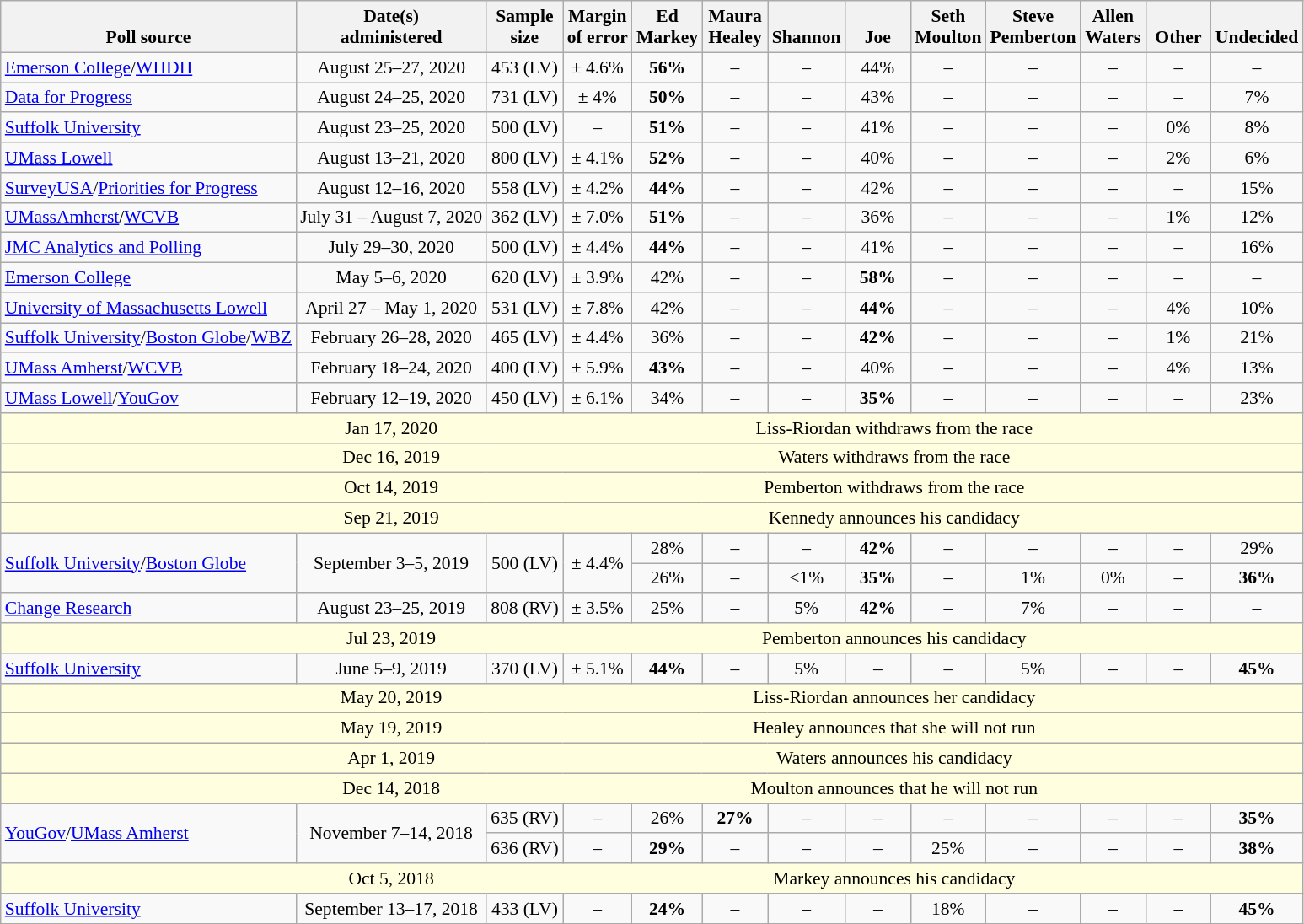<table class="wikitable" style="font-size:90%;text-align:center;">
<tr valign=bottom>
<th>Poll source</th>
<th>Date(s)<br>administered</th>
<th>Sample<br>size</th>
<th>Margin<br>of error</th>
<th style="width:45px;">Ed<br>Markey</th>
<th style="width:45px;">Maura<br>Healey</th>
<th style="width:45px;">Shannon<br></th>
<th style="width:45px;">Joe<br></th>
<th style="width:45px;">Seth<br>Moulton</th>
<th style="width:45px;">Steve<br>Pemberton</th>
<th style="width:45px;">Allen<br>Waters</th>
<th style="width:45px;">Other</th>
<th>Undecided</th>
</tr>
<tr>
<td style="text-align:left;"><a href='#'>Emerson College</a>/<a href='#'>WHDH</a></td>
<td>August 25–27, 2020</td>
<td>453 (LV)</td>
<td>± 4.6%</td>
<td><strong>56%</strong></td>
<td>–</td>
<td>–</td>
<td>44%</td>
<td>–</td>
<td>–</td>
<td>–</td>
<td>–</td>
<td>–</td>
</tr>
<tr>
<td style="text-align:left;"><a href='#'>Data for Progress</a></td>
<td>August 24–25, 2020</td>
<td>731 (LV)</td>
<td>± 4%</td>
<td><strong>50%</strong></td>
<td>–</td>
<td>–</td>
<td>43%</td>
<td>–</td>
<td>–</td>
<td>–</td>
<td>–</td>
<td>7%</td>
</tr>
<tr>
<td style="text-align:left;"><a href='#'>Suffolk University</a></td>
<td>August 23–25, 2020</td>
<td>500 (LV)</td>
<td>–</td>
<td><strong>51%</strong></td>
<td>–</td>
<td>–</td>
<td>41%</td>
<td>–</td>
<td>–</td>
<td>–</td>
<td>0%</td>
<td>8%</td>
</tr>
<tr>
<td style="text-align:left;"><a href='#'>UMass Lowell</a></td>
<td>August 13–21, 2020</td>
<td>800 (LV)</td>
<td>± 4.1%</td>
<td><strong>52%</strong></td>
<td>–</td>
<td>–</td>
<td>40%</td>
<td>–</td>
<td>–</td>
<td>–</td>
<td>2%</td>
<td>6%</td>
</tr>
<tr>
<td style="text-align:left;"><a href='#'>SurveyUSA</a>/<a href='#'>Priorities for Progress</a></td>
<td>August 12–16, 2020</td>
<td>558 (LV)</td>
<td>± 4.2%</td>
<td><strong>44%</strong></td>
<td>–</td>
<td>–</td>
<td>42%</td>
<td>–</td>
<td>–</td>
<td>–</td>
<td>–</td>
<td>15%</td>
</tr>
<tr>
<td style="text-align:left;"><a href='#'>UMassAmherst</a>/<a href='#'>WCVB</a></td>
<td>July 31 – August 7, 2020</td>
<td>362 (LV)</td>
<td>± 7.0%</td>
<td><strong>51%</strong></td>
<td>–</td>
<td>–</td>
<td>36%</td>
<td>–</td>
<td>–</td>
<td>–</td>
<td>1%</td>
<td>12%</td>
</tr>
<tr>
<td style="text-align:left;"><a href='#'>JMC Analytics and Polling</a></td>
<td>July 29–30, 2020</td>
<td>500 (LV)</td>
<td>± 4.4%</td>
<td><strong>44%</strong></td>
<td>–</td>
<td>–</td>
<td>41%</td>
<td>–</td>
<td>–</td>
<td>–</td>
<td>–</td>
<td>16%</td>
</tr>
<tr>
<td style="text-align:left;"><a href='#'>Emerson College</a></td>
<td>May 5–6, 2020</td>
<td>620 (LV)</td>
<td>± 3.9%</td>
<td>42%</td>
<td>–</td>
<td>–</td>
<td><strong>58%</strong></td>
<td>–</td>
<td>–</td>
<td>–</td>
<td>–</td>
<td>–</td>
</tr>
<tr>
<td style="text-align:left;"><a href='#'>University of Massachusetts Lowell</a></td>
<td>April 27 – May 1, 2020</td>
<td>531 (LV)</td>
<td>± 7.8%</td>
<td>42%</td>
<td>–</td>
<td>–</td>
<td><strong>44%</strong></td>
<td>–</td>
<td>–</td>
<td>–</td>
<td>4%</td>
<td>10%</td>
</tr>
<tr>
<td style="text-align:left;"><a href='#'>Suffolk University</a>/<a href='#'>Boston Globe</a>/<a href='#'>WBZ</a></td>
<td>February 26–28, 2020</td>
<td>465 (LV)</td>
<td>± 4.4%</td>
<td>36%</td>
<td>–</td>
<td>–</td>
<td><strong>42%</strong></td>
<td>–</td>
<td>–</td>
<td>–</td>
<td>1%</td>
<td>21%</td>
</tr>
<tr>
<td style="text-align:left;"><a href='#'>UMass Amherst</a>/<a href='#'>WCVB</a></td>
<td>February 18–24, 2020</td>
<td>400 (LV)</td>
<td>± 5.9%</td>
<td><strong>43%</strong></td>
<td>–</td>
<td>–</td>
<td>40%</td>
<td>–</td>
<td>–</td>
<td>–</td>
<td>4%</td>
<td>13%</td>
</tr>
<tr>
<td style="text-align:left;"><a href='#'>UMass Lowell</a>/<a href='#'>YouGov</a></td>
<td>February 12–19, 2020</td>
<td>450 (LV)</td>
<td>± 6.1%</td>
<td>34%</td>
<td>–</td>
<td>–</td>
<td><strong>35%</strong></td>
<td>–</td>
<td>–</td>
<td>–</td>
<td>–</td>
<td>23%</td>
</tr>
<tr style="background:lightyellow;">
<td style="border-right-style:hidden;"></td>
<td style="border-right-style:hidden;">Jan 17, 2020</td>
<td colspan="13">Liss-Riordan withdraws from the race</td>
</tr>
<tr style="background:lightyellow;">
<td style="border-right-style:hidden;"></td>
<td style="border-right-style:hidden;">Dec 16, 2019</td>
<td colspan="13">Waters withdraws from the race</td>
</tr>
<tr style="background:lightyellow;">
<td style="border-right-style:hidden;"></td>
<td style="border-right-style:hidden;">Oct 14, 2019</td>
<td colspan="13">Pemberton withdraws from the race</td>
</tr>
<tr style="background:lightyellow;">
<td style="border-right-style:hidden;"></td>
<td style="border-right-style:hidden;">Sep 21, 2019</td>
<td colspan="13">Kennedy announces his candidacy</td>
</tr>
<tr>
<td rowspan=2 style="text-align:left;"><a href='#'>Suffolk University</a>/<a href='#'>Boston Globe</a></td>
<td rowspan=2>September 3–5, 2019</td>
<td rowspan=2>500 (LV)</td>
<td rowspan=2>± 4.4%</td>
<td>28%</td>
<td>–</td>
<td>–</td>
<td><strong>42%</strong></td>
<td>–</td>
<td>–</td>
<td>–</td>
<td>–</td>
<td>29%</td>
</tr>
<tr>
<td>26%</td>
<td>–</td>
<td><1%</td>
<td><strong>35%</strong></td>
<td>–</td>
<td>1%</td>
<td>0%</td>
<td>–</td>
<td><strong>36%</strong></td>
</tr>
<tr |->
<td style="text-align:left;"><a href='#'>Change Research</a></td>
<td>August 23–25, 2019</td>
<td>808 (RV)</td>
<td>± 3.5%</td>
<td>25%</td>
<td>–</td>
<td>5%</td>
<td><strong>42%</strong></td>
<td>–</td>
<td>7%</td>
<td>–</td>
<td>–</td>
<td>–</td>
</tr>
<tr style="background:lightyellow;">
<td style="border-right-style:hidden;"></td>
<td style="border-right-style:hidden;">Jul 23, 2019</td>
<td colspan="13">Pemberton announces his candidacy</td>
</tr>
<tr>
<td style="text-align:left;"><a href='#'>Suffolk University</a></td>
<td>June 5–9, 2019</td>
<td>370 (LV)</td>
<td>± 5.1%</td>
<td><strong>44%</strong></td>
<td>–</td>
<td>5%</td>
<td>–</td>
<td>–</td>
<td>5%</td>
<td>–</td>
<td>–</td>
<td><strong>45%</strong></td>
</tr>
<tr style="background:lightyellow;">
<td style="border-right-style:hidden;"></td>
<td style="border-right-style:hidden;">May 20, 2019</td>
<td colspan="13">Liss-Riordan announces her candidacy</td>
</tr>
<tr style="background:lightyellow;">
<td style="border-right-style:hidden;"></td>
<td style="border-right-style:hidden;">May 19, 2019</td>
<td colspan="13">Healey announces that she will not run</td>
</tr>
<tr style="background:lightyellow;">
<td style="border-right-style:hidden;"></td>
<td style="border-right-style:hidden;">Apr 1, 2019</td>
<td colspan="13">Waters announces his candidacy</td>
</tr>
<tr style="background:lightyellow;">
<td style="border-right-style:hidden;"></td>
<td style="border-right-style:hidden;">Dec 14, 2018</td>
<td colspan="13">Moulton announces that he will not run</td>
</tr>
<tr>
<td rowspan=2 style="text-align:left;"><a href='#'>YouGov</a>/<a href='#'>UMass Amherst</a></td>
<td rowspan=2>November 7–14, 2018</td>
<td>635 (RV)</td>
<td>–</td>
<td>26%</td>
<td><strong>27%</strong></td>
<td>–</td>
<td>–</td>
<td>–</td>
<td>–</td>
<td>–</td>
<td>–</td>
<td><strong>35%</strong></td>
</tr>
<tr>
<td>636 (RV)</td>
<td>–</td>
<td><strong>29%</strong></td>
<td>–</td>
<td>–</td>
<td>–</td>
<td>25%</td>
<td>–</td>
<td>–</td>
<td>–</td>
<td><strong>38%</strong></td>
</tr>
<tr style="background:lightyellow;">
<td style="border-right-style:hidden;"></td>
<td style="border-right-style:hidden;">Oct 5, 2018</td>
<td colspan="13">Markey announces his candidacy</td>
</tr>
<tr>
<td style="text-align:left;"><a href='#'>Suffolk University</a></td>
<td>September 13–17, 2018</td>
<td>433 (LV)</td>
<td>–</td>
<td><strong>24%</strong></td>
<td>–</td>
<td>–</td>
<td>–</td>
<td>18%</td>
<td>–</td>
<td>–</td>
<td>–</td>
<td><strong>45%</strong></td>
</tr>
</table>
